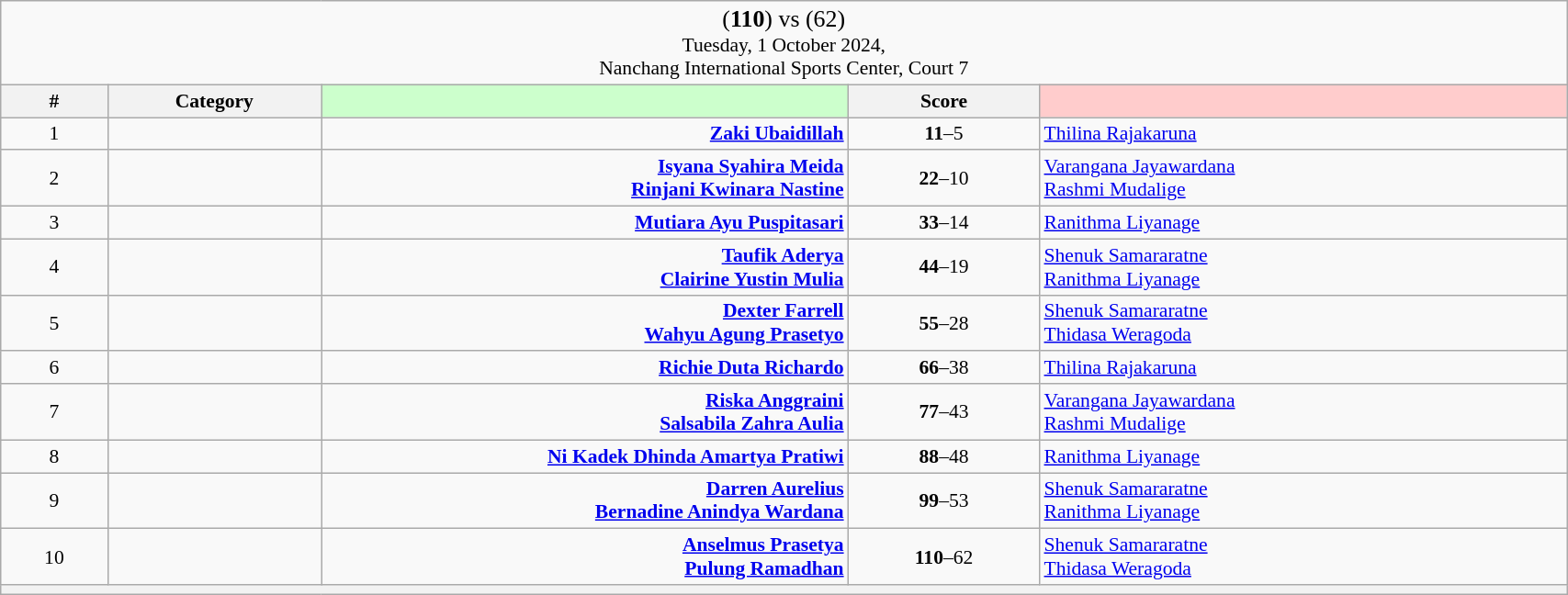<table class="wikitable mw-collapsible mw-collapsed" style="font-size:90%; text-align:center" width="90%">
<tr>
<td colspan="5"><big>(<strong>110</strong>) <strong></strong> vs  (62)</big><br>Tuesday, 1 October 2024, <br>Nanchang International Sports Center, Court 7</td>
</tr>
<tr>
<th width="25">#</th>
<th width="50">Category</th>
<th style="background-color:#CCFFCC" width="150"></th>
<th width="50">Score<br></th>
<th style="background-color:#FFCCCC" width="150"></th>
</tr>
<tr>
<td>1</td>
<td></td>
<td align="right"><strong><a href='#'>Zaki Ubaidillah</a> </strong></td>
<td><strong>11</strong>–5<br></td>
<td align="left"> <a href='#'>Thilina Rajakaruna</a></td>
</tr>
<tr>
<td>2</td>
<td></td>
<td align="right"><strong><a href='#'>Isyana Syahira Meida</a> <br><a href='#'>Rinjani Kwinara Nastine</a> </strong></td>
<td><strong>22</strong>–10<br></td>
<td align="left"> <a href='#'>Varangana Jayawardana</a><br> <a href='#'>Rashmi Mudalige</a></td>
</tr>
<tr>
<td>3</td>
<td></td>
<td align="right"><strong><a href='#'>Mutiara Ayu Puspitasari</a> </strong></td>
<td><strong>33</strong>–14<br></td>
<td align="left"> <a href='#'>Ranithma Liyanage</a></td>
</tr>
<tr>
<td>4</td>
<td></td>
<td align="right"><strong><a href='#'>Taufik Aderya</a> <br><a href='#'>Clairine Yustin Mulia</a> </strong></td>
<td><strong>44</strong>–19<br></td>
<td align="left"> <a href='#'>Shenuk Samararatne</a><br> <a href='#'>Ranithma Liyanage</a></td>
</tr>
<tr>
<td>5</td>
<td></td>
<td align="right"><strong><a href='#'>Dexter Farrell</a> <br><a href='#'>Wahyu Agung Prasetyo</a> </strong></td>
<td><strong>55</strong>–28<br></td>
<td align="left"> <a href='#'>Shenuk Samararatne</a><br> <a href='#'>Thidasa Weragoda</a></td>
</tr>
<tr>
<td>6</td>
<td></td>
<td align="right"><strong><a href='#'>Richie Duta Richardo</a> </strong></td>
<td><strong>66</strong>–38<br></td>
<td align="left"> <a href='#'>Thilina Rajakaruna</a></td>
</tr>
<tr>
<td>7</td>
<td></td>
<td align="right"><strong><a href='#'>Riska Anggraini</a> <br><a href='#'>Salsabila Zahra Aulia</a> </strong></td>
<td><strong>77</strong>–43<br></td>
<td align="left"> <a href='#'>Varangana Jayawardana</a><br> <a href='#'>Rashmi Mudalige</a></td>
</tr>
<tr>
<td>8</td>
<td></td>
<td align="right"><strong><a href='#'>Ni Kadek Dhinda Amartya Pratiwi</a> </strong></td>
<td><strong>88</strong>–48<br></td>
<td align="left"> <a href='#'>Ranithma Liyanage</a></td>
</tr>
<tr>
<td>9</td>
<td></td>
<td align="right"><strong><a href='#'>Darren Aurelius</a> <br><a href='#'>Bernadine Anindya Wardana</a> </strong></td>
<td><strong>99</strong>–53<br></td>
<td align="left"> <a href='#'>Shenuk Samararatne</a><br> <a href='#'>Ranithma Liyanage</a></td>
</tr>
<tr>
<td>10</td>
<td></td>
<td align="right"><strong><a href='#'>Anselmus Prasetya</a> <br><a href='#'>Pulung Ramadhan</a> </strong></td>
<td><strong>110</strong>–62<br></td>
<td align="left"> <a href='#'>Shenuk Samararatne</a><br> <a href='#'>Thidasa Weragoda</a></td>
</tr>
<tr>
<th colspan="5"></th>
</tr>
</table>
